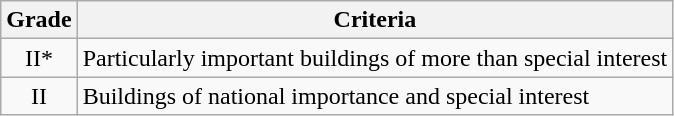<table class="wikitable">
<tr>
<th>Grade</th>
<th>Criteria</th>
</tr>
<tr>
<td align="center" >II*</td>
<td>Particularly important buildings of more than special interest</td>
</tr>
<tr>
<td align="center" >II</td>
<td>Buildings of national importance and special interest</td>
</tr>
</table>
